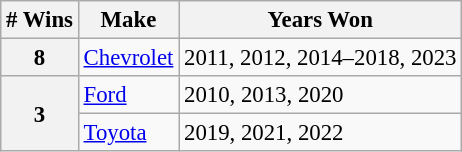<table class="wikitable" style="font-size: 95%;">
<tr>
<th># Wins</th>
<th>Make</th>
<th>Years Won</th>
</tr>
<tr>
<th>8</th>
<td> <a href='#'>Chevrolet</a></td>
<td>2011, 2012, 2014–2018, 2023</td>
</tr>
<tr>
<th rowspan=2>3</th>
<td> <a href='#'>Ford</a></td>
<td>2010, 2013, 2020</td>
</tr>
<tr>
<td> <a href='#'>Toyota</a></td>
<td>2019, 2021, 2022</td>
</tr>
</table>
